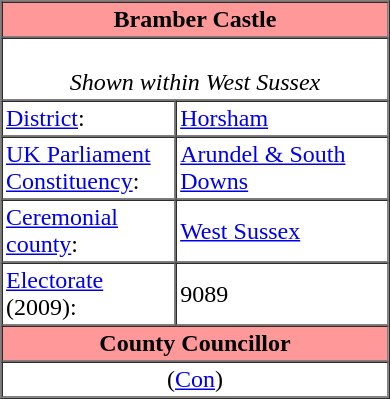<table class="vcard" border=1 cellpadding=2 cellspacing=0 align=right width=260 style=margin-left:0.5em;>
<tr>
<th class="fn org" colspan=2 align=center bgcolor="#ff9999"><strong>Bramber Castle</strong></th>
</tr>
<tr>
<td colspan=2 align=center><br><em>Shown within West Sussex</em></td>
</tr>
<tr class="note">
<td width="45%"><a href='#'>District</a>:</td>
<td><a href='#'>Horsham</a></td>
</tr>
<tr class="note">
<td><a href='#'>UK Parliament Constituency</a>:</td>
<td><a href='#'>Arundel & South Downs</a></td>
</tr>
<tr class="note">
<td><a href='#'>Ceremonial county</a>:</td>
<td><a href='#'>West Sussex</a></td>
</tr>
<tr class="note">
<td><a href='#'>Electorate</a> (2009):</td>
<td>9089</td>
</tr>
<tr>
<th colspan=2 align=center bgcolor="#ff9999">County Councillor</th>
</tr>
<tr>
<td colspan=2 align=center> (<a href='#'>Con</a>)</td>
</tr>
</table>
